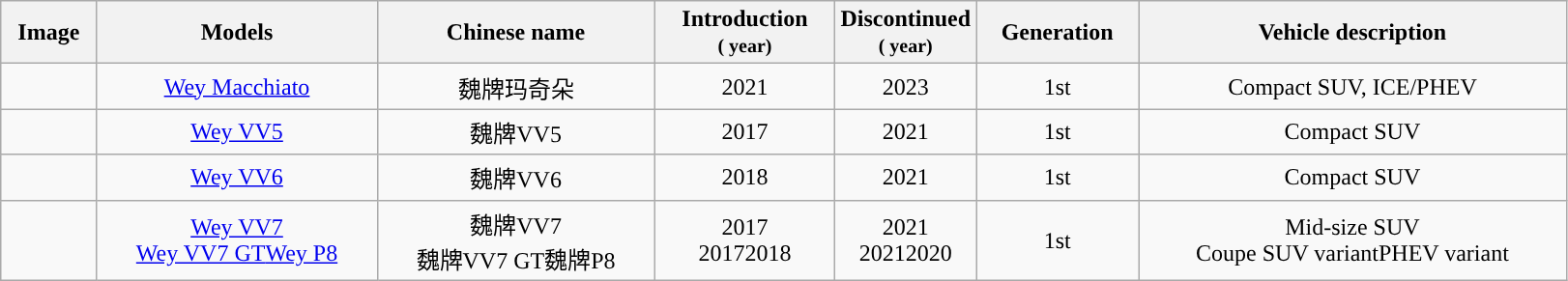<table class="wikitable sortable" style="text-align: center;">
<tr>
<th class="unsortable">Image</th>
<th>Models</th>
<th>Chinese name</th>
<th>Introduction<br><small>( year)</small></th>
<th width="9%">Discontinued<br><small>( year)</small></th>
<th>Generation</th>
<th>Vehicle description</th>
</tr>
<tr>
<td></td>
<td><a href='#'>Wey Macchiato</a></td>
<td>魏牌玛奇朵</td>
<td>2021</td>
<td>2023</td>
<td>1st</td>
<td>Compact SUV, ICE/PHEV</td>
</tr>
<tr>
<td></td>
<td><a href='#'>Wey VV5</a></td>
<td>魏牌VV5</td>
<td>2017</td>
<td>2021</td>
<td>1st</td>
<td>Compact SUV</td>
</tr>
<tr>
<td></td>
<td><a href='#'>Wey VV6</a></td>
<td>魏牌VV6</td>
<td>2018</td>
<td>2021</td>
<td>1st</td>
<td>Compact SUV</td>
</tr>
<tr>
<td><br></td>
<td><a href='#'>Wey VV7</a><br><a href='#'>Wey VV7 GT</a><a href='#'>Wey P8</a></td>
<td>魏牌VV7<br>魏牌VV7 GT魏牌P8</td>
<td>2017<br>20172018</td>
<td>2021<br>20212020</td>
<td>1st</td>
<td>Mid-size SUV<br>Coupe SUV variantPHEV variant</td>
</tr>
</table>
